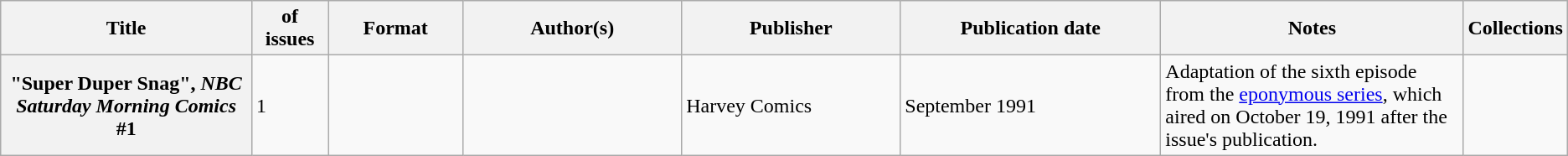<table class="wikitable">
<tr>
<th>Title</th>
<th style="width:40pt"> of issues</th>
<th style="width:75pt">Format</th>
<th style="width:125pt">Author(s)</th>
<th style="width:125pt">Publisher</th>
<th style="width:150pt">Publication date</th>
<th style="width:175pt">Notes</th>
<th>Collections</th>
</tr>
<tr>
<th>"Super Duper Snag", <em>NBC Saturday Morning Comics</em> #1</th>
<td>1</td>
<td></td>
<td></td>
<td>Harvey Comics</td>
<td>September 1991</td>
<td>Adaptation of the sixth episode from the <a href='#'>eponymous series</a>, which aired on October 19, 1991 after the issue's publication.</td>
<td></td>
</tr>
</table>
